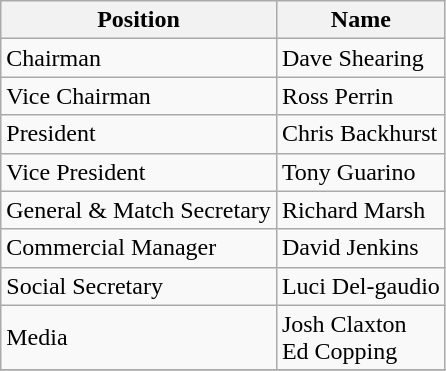<table class="wikitable">
<tr>
<th>Position</th>
<th>Name</th>
</tr>
<tr>
<td>Chairman</td>
<td> Dave Shearing</td>
</tr>
<tr>
<td>Vice Chairman</td>
<td> Ross Perrin</td>
</tr>
<tr>
<td>President</td>
<td> Chris Backhurst</td>
</tr>
<tr>
<td>Vice President</td>
<td> Tony Guarino</td>
</tr>
<tr>
<td>General & Match Secretary</td>
<td> Richard Marsh</td>
</tr>
<tr>
<td>Commercial Manager</td>
<td> David Jenkins</td>
</tr>
<tr>
<td>Social Secretary</td>
<td> Luci Del-gaudio</td>
</tr>
<tr>
<td>Media</td>
<td> Josh Claxton<br> Ed Copping</td>
</tr>
<tr>
</tr>
</table>
